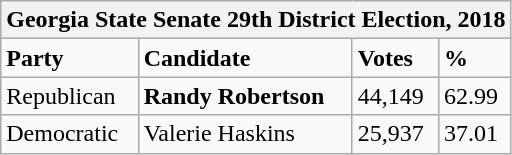<table class="wikitable">
<tr>
<th colspan="4">Georgia State Senate 29th District Election, 2018</th>
</tr>
<tr>
<td><strong>Party</strong></td>
<td><strong>Candidate</strong></td>
<td><strong>Votes</strong></td>
<td><strong>%</strong></td>
</tr>
<tr>
<td>Republican</td>
<td><strong>Randy Robertson</strong></td>
<td>44,149</td>
<td>62.99</td>
</tr>
<tr>
<td>Democratic</td>
<td>Valerie Haskins</td>
<td>25,937</td>
<td>37.01</td>
</tr>
</table>
